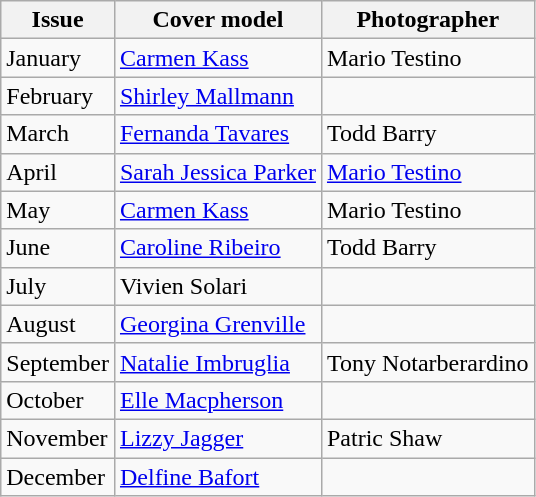<table class="wikitable">
<tr>
<th>Issue</th>
<th>Cover model</th>
<th>Photographer</th>
</tr>
<tr>
<td>January</td>
<td><a href='#'>Carmen Kass</a></td>
<td>Mario Testino</td>
</tr>
<tr>
<td>February</td>
<td><a href='#'>Shirley Mallmann</a></td>
<td></td>
</tr>
<tr>
<td>March</td>
<td><a href='#'>Fernanda Tavares</a></td>
<td>Todd Barry</td>
</tr>
<tr>
<td>April</td>
<td><a href='#'>Sarah Jessica Parker</a></td>
<td><a href='#'>Mario Testino</a></td>
</tr>
<tr>
<td>May</td>
<td><a href='#'>Carmen Kass</a></td>
<td>Mario Testino</td>
</tr>
<tr>
<td>June</td>
<td><a href='#'>Caroline Ribeiro</a></td>
<td>Todd Barry</td>
</tr>
<tr>
<td>July</td>
<td>Vivien Solari</td>
<td></td>
</tr>
<tr>
<td>August</td>
<td><a href='#'>Georgina Grenville</a></td>
<td></td>
</tr>
<tr>
<td>September</td>
<td><a href='#'>Natalie Imbruglia</a></td>
<td>Tony Notarberardino</td>
</tr>
<tr>
<td>October</td>
<td><a href='#'>Elle Macpherson</a></td>
<td></td>
</tr>
<tr>
<td>November</td>
<td><a href='#'>Lizzy Jagger</a></td>
<td>Patric Shaw</td>
</tr>
<tr>
<td>December</td>
<td><a href='#'>Delfine Bafort</a></td>
<td></td>
</tr>
</table>
